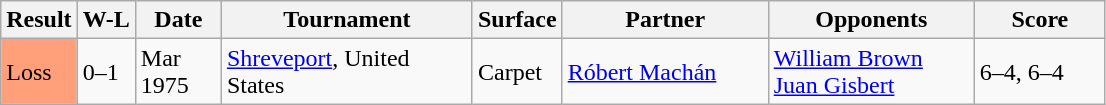<table class="sortable wikitable">
<tr>
<th>Result</th>
<th class="unsortable">W-L</th>
<th style="width:50px">Date</th>
<th style="width:160px">Tournament</th>
<th>Surface</th>
<th style="width:130px">Partner</th>
<th style="width:130px">Opponents</th>
<th style="width:80px" class="unsortable">Score</th>
</tr>
<tr>
<td style="background:#ffa07a;">Loss</td>
<td>0–1</td>
<td>Mar 1975</td>
<td><a href='#'>Shreveport</a>, United States</td>
<td>Carpet</td>
<td> <a href='#'>Róbert Machán</a></td>
<td> <a href='#'>William Brown</a><br> <a href='#'>Juan Gisbert</a></td>
<td>6–4, 6–4</td>
</tr>
</table>
